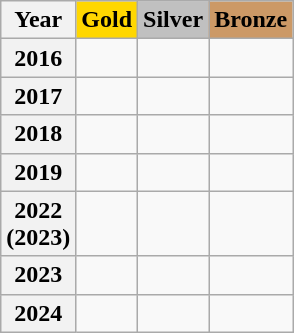<table class="wikitable sortable">
<tr>
<th align="center">Year</th>
<td align="center"  bgcolor="gold"><strong>Gold</strong></td>
<td align="center"  bgcolor="silver"><strong>Silver</strong></td>
<td align="center"  bgcolor="#CC9966"><strong>Bronze</strong></td>
</tr>
<tr>
<th>2016</th>
<td></td>
<td></td>
<td></td>
</tr>
<tr>
<th>2017</th>
<td></td>
<td></td>
<td></td>
</tr>
<tr>
<th>2018</th>
<td></td>
<td></td>
<td></td>
</tr>
<tr>
<th>2019</th>
<td></td>
<td></td>
<td></td>
</tr>
<tr>
<th>2022<br>(2023)</th>
<td></td>
<td></td>
<td></td>
</tr>
<tr>
<th>2023</th>
<td></td>
<td></td>
<td></td>
</tr>
<tr>
<th>2024</th>
<td></td>
<td></td>
<td></td>
</tr>
</table>
